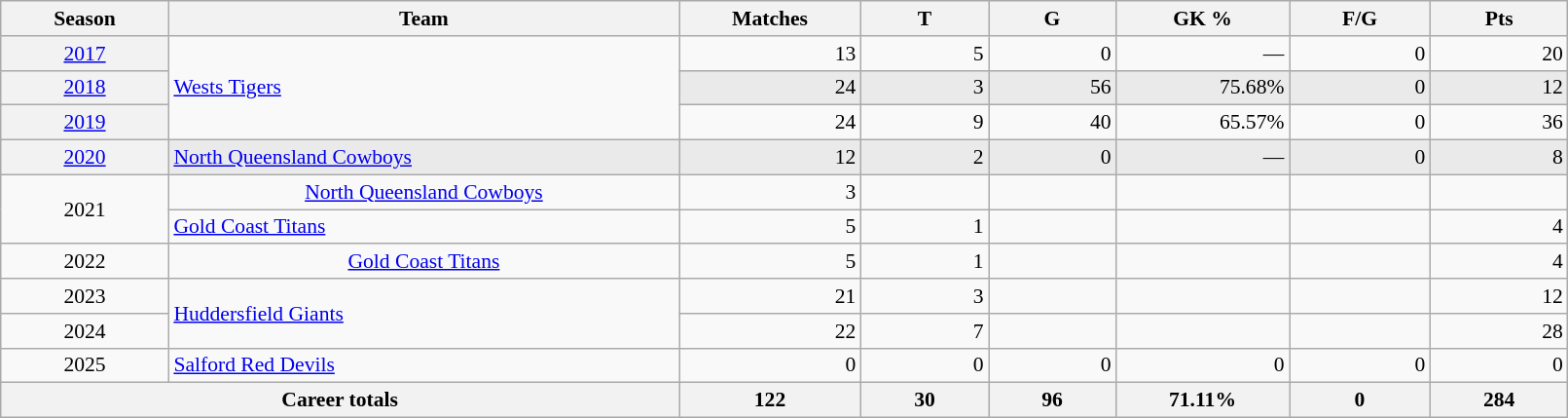<table class="wikitable sortable"  style="font-size:90%; text-align:center; width:85%;">
<tr>
<th width=2%>Season</th>
<th width=8%>Team</th>
<th width=2%>Matches</th>
<th width=2%>T</th>
<th width=2%>G</th>
<th width=2%>GK %</th>
<th width=2%>F/G</th>
<th width=2%>Pts</th>
</tr>
<tr>
<th scope="row" style="text-align:center; font-weight:normal"><a href='#'>2017</a></th>
<td rowspan="3" style="text-align:left;"> <a href='#'>Wests Tigers</a></td>
<td align=right>13</td>
<td align=right>5</td>
<td align=right>0</td>
<td align=right>—</td>
<td align=right>0</td>
<td align=right>20</td>
</tr>
<tr style="background:#eaeaea;">
<th scope="row" style="text-align:center; font-weight:normal"><a href='#'>2018</a></th>
<td align=right>24</td>
<td align=right>3</td>
<td align=right>56</td>
<td align=right>75.68%</td>
<td align=right>0</td>
<td align=right>12</td>
</tr>
<tr>
<th scope="row" style="text-align:center; font-weight:normal"><a href='#'>2019</a></th>
<td align=right>24</td>
<td align=right>9</td>
<td align=right>40</td>
<td align=right>65.57%</td>
<td align=right>0</td>
<td align=right>36</td>
</tr>
<tr style="background:#eaeaea;">
<th scope="row" style="text-align:center; font-weight:normal"><a href='#'>2020</a></th>
<td style="text-align:left;"> <a href='#'>North Queensland Cowboys</a></td>
<td align=right>12</td>
<td align=right>2</td>
<td align=right>0</td>
<td align=right>—</td>
<td align=right>0</td>
<td align=right>8</td>
</tr>
<tr>
<td rowspan="2">2021</td>
<td> <a href='#'>North Queensland Cowboys</a></td>
<td align="right">3</td>
<td align=right></td>
<td align=right></td>
<td align=right></td>
<td align=right></td>
<td align=right></td>
</tr>
<tr>
<td align="left"> <a href='#'>Gold Coast Titans</a></td>
<td align=right>5</td>
<td align=right>1</td>
<td align=right></td>
<td align=right></td>
<td align=right></td>
<td align=right>4</td>
</tr>
<tr>
<td>2022</td>
<td> <a href='#'>Gold Coast Titans</a></td>
<td align="right">5</td>
<td align=right>1</td>
<td align=right></td>
<td align=right></td>
<td align=right></td>
<td align=right>4</td>
</tr>
<tr>
<td>2023</td>
<td rowspan="2" align="left"> <a href='#'>Huddersfield Giants</a></td>
<td align=right>21</td>
<td align=right>3</td>
<td align=right></td>
<td align=right></td>
<td align=right></td>
<td align=right>12</td>
</tr>
<tr>
<td>2024</td>
<td align="right">22</td>
<td align="right">7</td>
<td align="right"></td>
<td align=right></td>
<td align=right></td>
<td align=right>28</td>
</tr>
<tr>
<td>2025</td>
<td align="left"> <a href='#'>Salford Red Devils</a></td>
<td align=right>0</td>
<td align=right>0</td>
<td align=right>0</td>
<td align=right>0</td>
<td align=right>0</td>
<td align=right>0</td>
</tr>
<tr class="sortbottom">
<th colspan="2"><strong>Career totals</strong></th>
<th align=right><strong>122</strong></th>
<th align=right><strong>30</strong></th>
<th align=right><strong>96</strong></th>
<th align=right><strong>71.11%</strong></th>
<th align=right><strong>0</strong></th>
<th align=right><strong>284</strong></th>
</tr>
</table>
